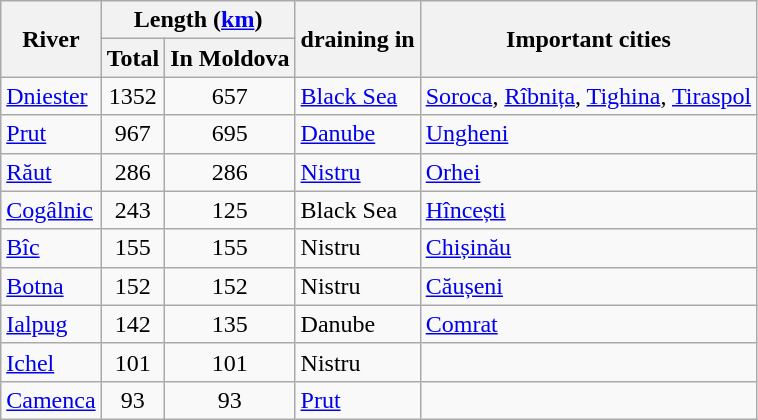<table class="wikitable sortable">
<tr>
<th rowspan=2>River</th>
<th colspan=2>Length (<a href='#'>km</a>)</th>
<th rowspan=2>draining in</th>
<th rowspan=2>Important cities</th>
</tr>
<tr>
<th>Total</th>
<th>In Moldova</th>
</tr>
<tr>
<td><a href='#'>Dniester</a></td>
<td align=center>1352</td>
<td align=center>657</td>
<td><a href='#'>Black Sea</a></td>
<td><a href='#'>Soroca</a>, <a href='#'>Rîbnița</a>, <a href='#'>Tighina</a>, <a href='#'>Tiraspol</a></td>
</tr>
<tr>
<td><a href='#'>Prut</a></td>
<td align=center>967</td>
<td align=center>695</td>
<td><a href='#'>Danube</a></td>
<td><a href='#'>Ungheni</a></td>
</tr>
<tr>
<td><a href='#'>Răut</a></td>
<td align=center>286</td>
<td align=center>286</td>
<td><a href='#'>Nistru</a></td>
<td><a href='#'>Orhei</a></td>
</tr>
<tr>
<td><a href='#'>Cogâlnic</a></td>
<td align=center>243</td>
<td align=center>125</td>
<td>Black Sea</td>
<td><a href='#'>Hîncești</a></td>
</tr>
<tr>
<td><a href='#'>Bîc</a></td>
<td align=center>155</td>
<td align=center>155</td>
<td>Nistru</td>
<td><a href='#'>Chișinău</a></td>
</tr>
<tr>
<td><a href='#'>Botna</a></td>
<td align=center>152</td>
<td align=center>152</td>
<td>Nistru</td>
<td><a href='#'>Căușeni</a></td>
</tr>
<tr>
<td><a href='#'>Ialpug</a></td>
<td align=center>142</td>
<td align=center>135</td>
<td>Danube</td>
<td><a href='#'>Comrat</a></td>
</tr>
<tr>
<td><a href='#'>Ichel</a></td>
<td align=center>101</td>
<td align=center>101</td>
<td>Nistru</td>
<td></td>
</tr>
<tr>
<td><a href='#'>Camenca</a></td>
<td align=center>93</td>
<td align=center>93</td>
<td><a href='#'>Prut</a></td>
<td></td>
</tr>
</table>
